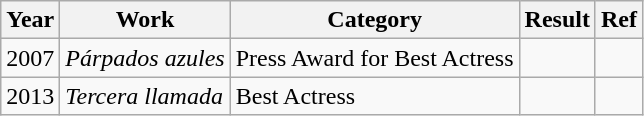<table class="wikitable">
<tr>
<th>Year</th>
<th>Work</th>
<th>Category</th>
<th>Result</th>
<th>Ref</th>
</tr>
<tr>
<td>2007</td>
<td><em>Párpados azules</em></td>
<td>Press Award for Best Actress</td>
<td></td>
<td></td>
</tr>
<tr>
<td>2013</td>
<td><em>Tercera llamada</em></td>
<td>Best Actress</td>
<td></td>
<td></td>
</tr>
</table>
